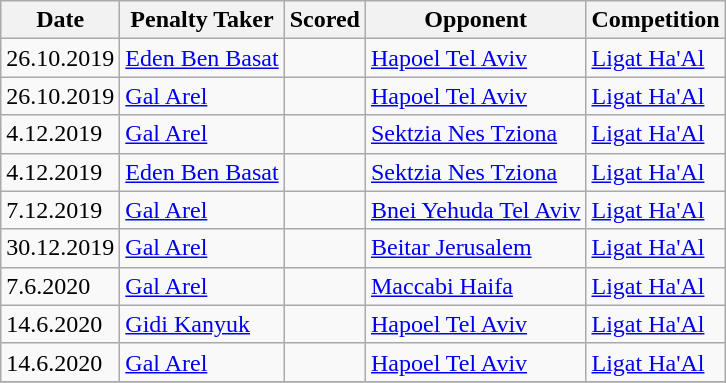<table class="wikitable">
<tr>
<th>Date</th>
<th>Penalty Taker</th>
<th>Scored</th>
<th>Opponent</th>
<th>Competition</th>
</tr>
<tr>
<td>26.10.2019</td>
<td><a href='#'>Eden Ben Basat</a></td>
<td></td>
<td><a href='#'>Hapoel Tel Aviv</a></td>
<td><a href='#'>Ligat Ha'Al</a></td>
</tr>
<tr>
<td>26.10.2019</td>
<td><a href='#'>Gal Arel</a></td>
<td></td>
<td><a href='#'>Hapoel Tel Aviv</a></td>
<td><a href='#'>Ligat Ha'Al</a></td>
</tr>
<tr>
<td>4.12.2019</td>
<td><a href='#'>Gal Arel</a></td>
<td></td>
<td><a href='#'>Sektzia Nes Tziona</a></td>
<td><a href='#'>Ligat Ha'Al</a></td>
</tr>
<tr>
<td>4.12.2019</td>
<td><a href='#'>Eden Ben Basat</a></td>
<td></td>
<td><a href='#'>Sektzia Nes Tziona</a></td>
<td><a href='#'>Ligat Ha'Al</a></td>
</tr>
<tr>
<td>7.12.2019</td>
<td><a href='#'>Gal Arel</a></td>
<td></td>
<td><a href='#'>Bnei Yehuda Tel Aviv</a></td>
<td><a href='#'>Ligat Ha'Al</a></td>
</tr>
<tr>
<td>30.12.2019</td>
<td><a href='#'>Gal Arel</a></td>
<td></td>
<td><a href='#'>Beitar Jerusalem</a></td>
<td><a href='#'>Ligat Ha'Al</a></td>
</tr>
<tr>
<td>7.6.2020</td>
<td><a href='#'>Gal Arel</a></td>
<td></td>
<td><a href='#'>Maccabi Haifa</a></td>
<td><a href='#'>Ligat Ha'Al</a></td>
</tr>
<tr>
<td>14.6.2020</td>
<td><a href='#'>Gidi Kanyuk</a></td>
<td></td>
<td><a href='#'>Hapoel Tel Aviv</a></td>
<td><a href='#'>Ligat Ha'Al</a></td>
</tr>
<tr>
<td>14.6.2020</td>
<td><a href='#'>Gal Arel</a></td>
<td></td>
<td><a href='#'>Hapoel Tel Aviv</a></td>
<td><a href='#'>Ligat Ha'Al</a></td>
</tr>
<tr>
</tr>
</table>
